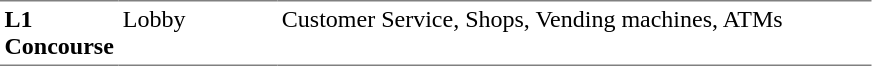<table table border=0 cellspacing=0 cellpadding=3>
<tr>
<td style="border-bottom:solid 1px gray; border-top:solid 1px gray;" valign=top width=50><strong>L1<br>Concourse</strong></td>
<td style="border-bottom:solid 1px gray; border-top:solid 1px gray;" valign=top width=100>Lobby</td>
<td style="border-bottom:solid 1px gray; border-top:solid 1px gray;" valign=top width=390>Customer Service, Shops, Vending machines, ATMs</td>
</tr>
</table>
